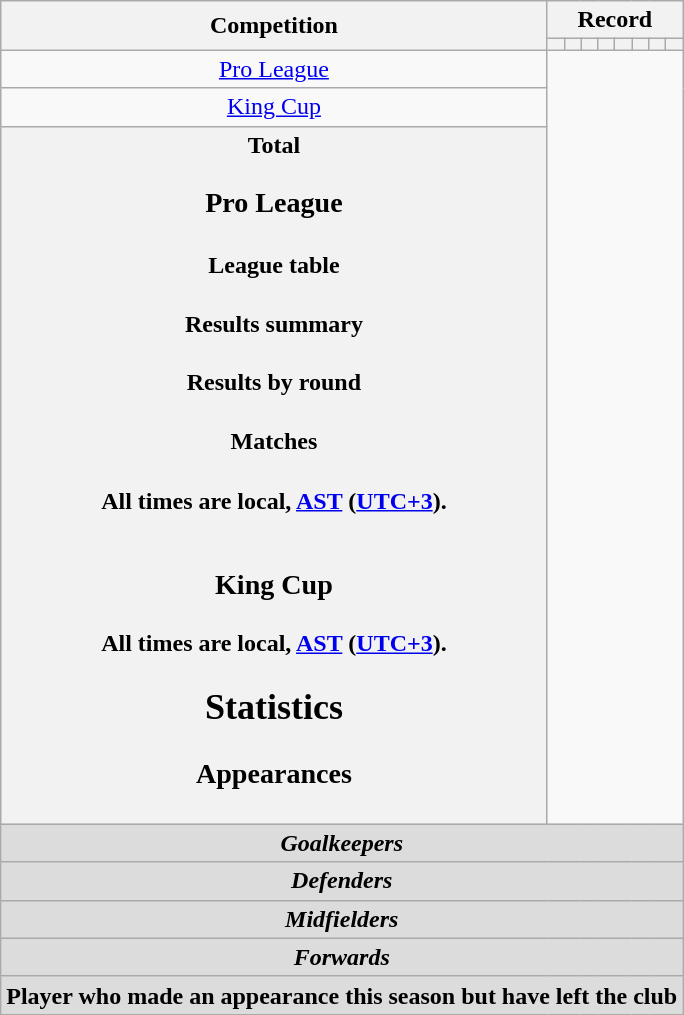<table class="wikitable" style="text-align: center">
<tr>
<th rowspan=2>Competition</th>
<th colspan=8>Record</th>
</tr>
<tr>
<th></th>
<th></th>
<th></th>
<th></th>
<th></th>
<th></th>
<th></th>
<th></th>
</tr>
<tr>
<td><a href='#'>Pro League</a><br></td>
</tr>
<tr>
<td><a href='#'>King Cup</a><br></td>
</tr>
<tr>
<th>Total<br>
<h3>Pro League</h3><h4>League table</h4><h4>Results summary</h4>
<h4>Results by round</h4><h4>Matches</h4>All times are local, <a href='#'>AST</a> (<a href='#'>UTC+3</a>).<br>


<br>
































<h3>King Cup</h3>
All times are local, <a href='#'>AST</a> (<a href='#'>UTC+3</a>).<br><h2>Statistics</h2><h3>Appearances</h3></th>
</tr>
<tr>
<th colspan=10 style=background:#dcdcdc; text-align:center><em>Goalkeepers</em><br>


</th>
</tr>
<tr>
<th colspan=10 style=background:#dcdcdc; text-align:center><em>Defenders</em><br>








</th>
</tr>
<tr>
<th colspan=10 style=background:#dcdcdc; text-align:center><em>Midfielders</em><br>











</th>
</tr>
<tr>
<th colspan=10 style=background:#dcdcdc; text-align:center><em>Forwards</em><br>

</th>
</tr>
<tr>
<th colspan=18 style=background:#dcdcdc; text-align:center>Player who made an appearance this season but have left the club<br>

</th>
</tr>
</table>
